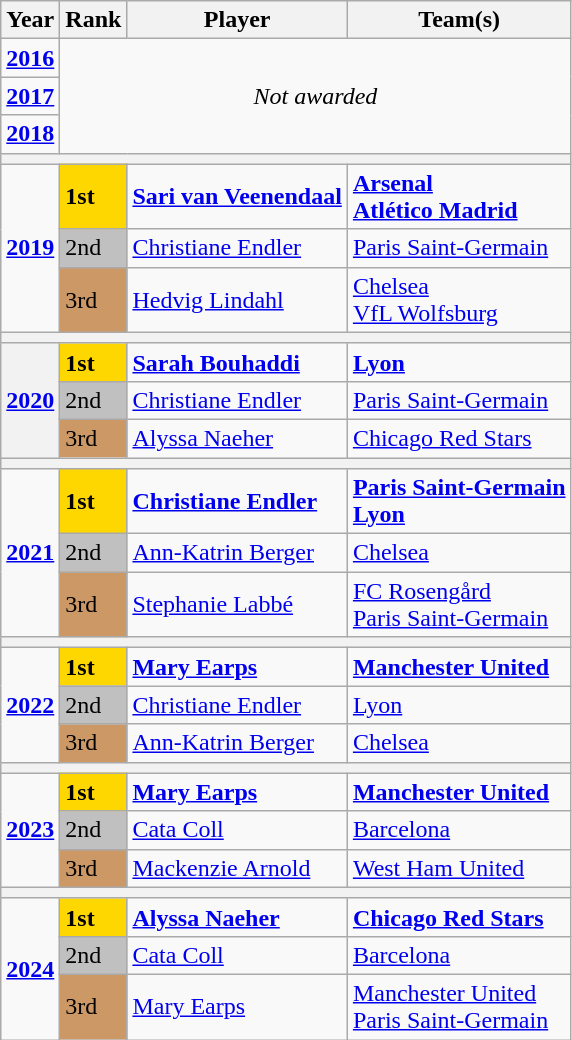<table class="wikitable">
<tr>
<th>Year</th>
<th>Rank</th>
<th>Player</th>
<th>Team(s)</th>
</tr>
<tr>
<td><strong><a href='#'>2016</a></strong></td>
<td colspan="4" rowspan=3 align=center><em>Not awarded</em></td>
</tr>
<tr>
<td><strong><a href='#'>2017</a></strong></td>
</tr>
<tr>
<td><strong><a href='#'>2018</a></strong></td>
</tr>
<tr>
<th colspan="5"></th>
</tr>
<tr>
<td rowspan="3"><strong><a href='#'>2019</a></strong></td>
<td scope=col style="background-color: gold"><strong>1st</strong></td>
<td> <strong><a href='#'>Sari van Veenendaal</a></strong></td>
<td> <strong><a href='#'>Arsenal</a></strong><br> <strong><a href='#'>Atlético Madrid</a></strong></td>
</tr>
<tr>
<td scope=col style="background-color: silver">2nd</td>
<td> <a href='#'>Christiane Endler</a></td>
<td> <a href='#'>Paris Saint-Germain</a></td>
</tr>
<tr>
<td scope=col style="background-color: #cc9966">3rd</td>
<td> <a href='#'>Hedvig Lindahl</a></td>
<td> <a href='#'>Chelsea</a><br> <a href='#'>VfL Wolfsburg</a></td>
</tr>
<tr>
<th colspan="5"></th>
</tr>
<tr>
<th rowspan="3"><a href='#'>2020</a></th>
<td scope=col style="background-color: gold"><strong>1st</strong></td>
<td> <strong><a href='#'>Sarah Bouhaddi</a></strong></td>
<td> <strong><a href='#'>Lyon</a></strong></td>
</tr>
<tr>
<td scope=col style="background-color: silver">2nd</td>
<td> <a href='#'>Christiane Endler</a></td>
<td> <a href='#'>Paris Saint-Germain</a></td>
</tr>
<tr>
<td scope=col style="background-color: #cc9966">3rd</td>
<td> <a href='#'>Alyssa Naeher</a></td>
<td> <a href='#'>Chicago Red Stars</a></td>
</tr>
<tr>
<th colspan="5"></th>
</tr>
<tr>
<td rowspan="3"><strong><a href='#'>2021</a></strong></td>
<td scope=col style="background-color: gold"><strong>1st</strong></td>
<td> <strong><a href='#'>Christiane Endler</a></strong></td>
<td> <strong><a href='#'>Paris Saint-Germain</a></strong><br> <strong><a href='#'>Lyon</a></strong></td>
</tr>
<tr>
<td scope=col style="background-color: silver">2nd</td>
<td> <a href='#'>Ann-Katrin Berger</a></td>
<td> <a href='#'>Chelsea</a></td>
</tr>
<tr>
<td scope=col style="background-color: #cc9966">3rd</td>
<td> <a href='#'>Stephanie Labbé</a></td>
<td> <a href='#'>FC Rosengård</a><br> <a href='#'>Paris Saint-Germain</a></td>
</tr>
<tr>
<th colspan="5"></th>
</tr>
<tr>
<td rowspan="3"><strong><a href='#'>2022</a></strong></td>
<td scope=col style="background-color: gold"><strong>1st</strong></td>
<td> <strong><a href='#'>Mary Earps</a></strong></td>
<td> <strong><a href='#'>Manchester United</a></strong></td>
</tr>
<tr>
<td scope=col style="background-color: silver">2nd</td>
<td> <a href='#'>Christiane Endler</a></td>
<td> <a href='#'>Lyon</a></td>
</tr>
<tr>
<td scope=col style="background-color: #cc9966">3rd</td>
<td> <a href='#'>Ann-Katrin Berger</a></td>
<td> <a href='#'>Chelsea</a></td>
</tr>
<tr>
<th colspan="5"></th>
</tr>
<tr>
<td rowspan="3"><strong><a href='#'>2023</a></strong></td>
<td scope=col style="background-color: gold"><strong>1st</strong></td>
<td> <strong><a href='#'>Mary Earps</a></strong></td>
<td> <strong><a href='#'>Manchester United</a></strong></td>
</tr>
<tr>
<td scope=col style="background-color: silver">2nd</td>
<td> <a href='#'>Cata Coll</a></td>
<td> <a href='#'>Barcelona</a></td>
</tr>
<tr>
<td scope=col style="background-color: #cc9966">3rd</td>
<td> <a href='#'>Mackenzie Arnold</a></td>
<td> <a href='#'>West Ham United</a></td>
</tr>
<tr>
<th colspan="5"></th>
</tr>
<tr>
<td rowspan="3"><strong><a href='#'>2024</a></strong></td>
<td scope=col style="background-color: gold"><strong>1st</strong></td>
<td> <strong><a href='#'>Alyssa Naeher</a></strong></td>
<td> <strong><a href='#'>Chicago Red Stars</a></strong></td>
</tr>
<tr>
<td scope=col style="background-color: silver">2nd</td>
<td> <a href='#'>Cata Coll</a></td>
<td> <a href='#'>Barcelona</a></td>
</tr>
<tr>
<td scope=col style="background-color: #cc9966">3rd</td>
<td> <a href='#'>Mary Earps</a></td>
<td> <a href='#'>Manchester United</a><br> <a href='#'>Paris Saint-Germain</a></td>
</tr>
</table>
